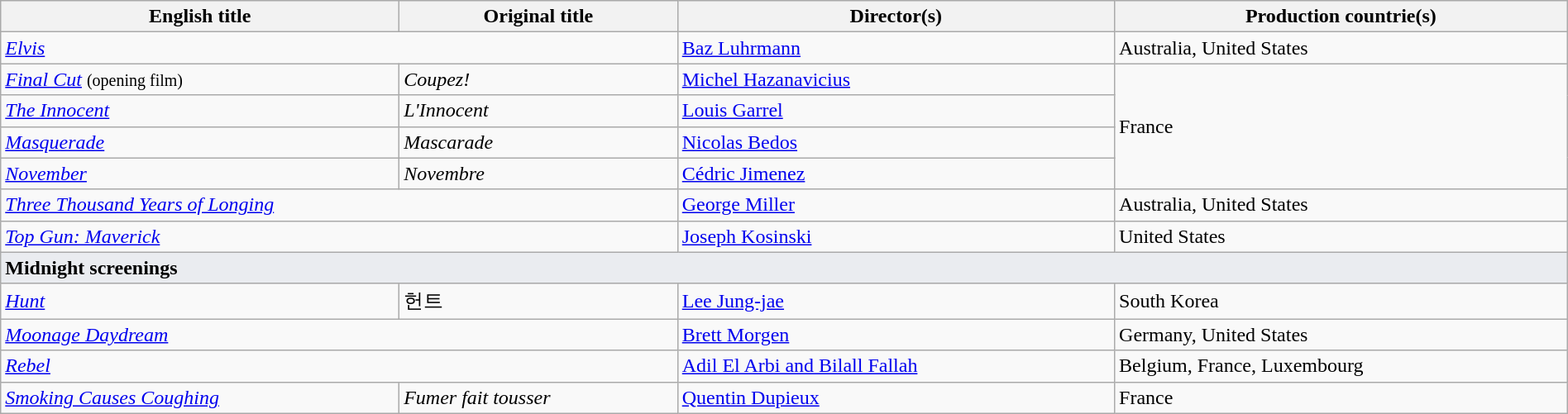<table class="wikitable" style="width:100%; margin-bottom:4px">
<tr>
<th scope="col">English title</th>
<th scope="col">Original title</th>
<th scope="col">Director(s)</th>
<th scope="col">Production countrie(s)</th>
</tr>
<tr>
<td colspan=2><em><a href='#'>Elvis</a></em></td>
<td><a href='#'>Baz Luhrmann</a></td>
<td>Australia, United States</td>
</tr>
<tr>
<td><em><a href='#'>Final Cut</a></em> <small>(opening film)</small></td>
<td><em>Coupez!</em></td>
<td><a href='#'>Michel Hazanavicius</a></td>
<td rowspan="4">France</td>
</tr>
<tr>
<td><em><a href='#'>The Innocent</a></em></td>
<td><em>L'Innocent</em></td>
<td><a href='#'>Louis Garrel</a></td>
</tr>
<tr>
<td><em><a href='#'>Masquerade</a></em></td>
<td><em>Mascarade</em></td>
<td><a href='#'>Nicolas Bedos</a></td>
</tr>
<tr>
<td><em><a href='#'>November</a></em></td>
<td><em>Novembre</em></td>
<td><a href='#'>Cédric Jimenez</a></td>
</tr>
<tr>
<td colspan=2><em><a href='#'>Three Thousand Years of Longing</a></em></td>
<td><a href='#'>George Miller</a></td>
<td>Australia, United States</td>
</tr>
<tr>
<td colspan=2><em><a href='#'>Top Gun: Maverick</a></em></td>
<td><a href='#'>Joseph Kosinski</a></td>
<td>United States</td>
</tr>
<tr>
<td colspan=4 class="center" style="padding-center:120px; background-color:#EAECF0"><strong>Midnight screenings</strong></td>
</tr>
<tr>
<td><em><a href='#'>Hunt</a></em></td>
<td>헌트</td>
<td><a href='#'>Lee Jung-jae</a></td>
<td>South Korea</td>
</tr>
<tr>
<td colspan=2><em><a href='#'>Moonage Daydream</a></em></td>
<td><a href='#'>Brett Morgen</a></td>
<td>Germany, United States</td>
</tr>
<tr>
<td colspan=2><em><a href='#'>Rebel</a></em></td>
<td><a href='#'>Adil El Arbi and Bilall Fallah</a></td>
<td>Belgium, France, Luxembourg</td>
</tr>
<tr>
<td><em><a href='#'>Smoking Causes Coughing</a></em></td>
<td><em>Fumer fait tousser</em></td>
<td><a href='#'>Quentin Dupieux</a></td>
<td>France</td>
</tr>
</table>
